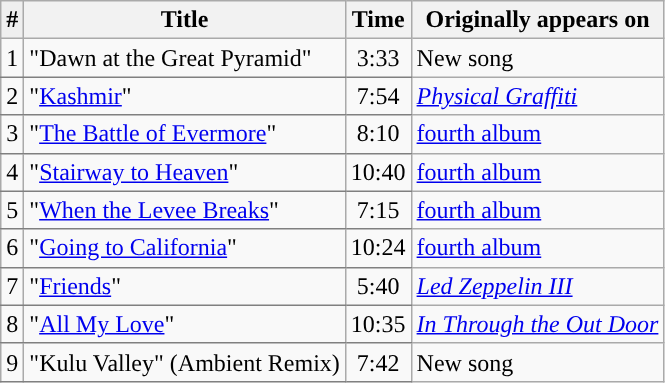<table class="wikitable">
<tr>
<th scope="col" style="background:#efefef;">#</th>
<th scope="col">Title</th>
<th scope="col">Time</th>
<th scope="col">Originally appears on</th>
</tr>
<tr>
<td style="border-bottom:1px solid grey;" align="center">1</td>
<td scope="row" style="border-bottom:1px solid grey;" align="left">"Dawn at the Great Pyramid"</td>
<td style="border-bottom:1px solid grey;" align="center">3:33</td>
<td>New song</td>
</tr>
<tr>
<td style="border-bottom:1px solid grey;" align="center">2</td>
<td scope="row" style="border-bottom:1px solid grey;" align="left">"<a href='#'>Kashmir</a>"</td>
<td style="border-bottom:1px solid grey;" align="center">7:54</td>
<td><em><a href='#'>Physical Graffiti</a></em></td>
</tr>
<tr>
<td style="border-bottom:1px solid grey;" align="center">3</td>
<td scope="row" style="border-bottom:1px solid grey;" align="left">"<a href='#'>The Battle of Evermore</a>"</td>
<td style="border-bottom:1px solid grey;" align="center">8:10</td>
<td><a href='#'>fourth album</a></td>
</tr>
<tr>
<td style="border-bottom:1px solid grey;" align="center">4</td>
<td scope="row" style="border-bottom:1px solid grey;" align="left">"<a href='#'>Stairway to Heaven</a>"</td>
<td style="border-bottom:1px solid grey;" align="center">10:40</td>
<td><a href='#'>fourth album</a></td>
</tr>
<tr>
<td style="border-bottom:1px solid grey;" align="center">5</td>
<td scope="row" style="border-bottom:1px solid grey;" align="left">"<a href='#'>When the Levee Breaks</a>"</td>
<td style="border-bottom:1px solid grey;" align="center">7:15</td>
<td><a href='#'>fourth album</a></td>
</tr>
<tr>
<td style="border-bottom:1px solid grey;" align="center">6</td>
<td scope="row" style="border-bottom:1px solid grey;" align="left">"<a href='#'>Going to California</a>"</td>
<td style="border-bottom:1px solid grey;" align="center">10:24</td>
<td><a href='#'>fourth album</a></td>
</tr>
<tr>
<td style="border-bottom:1px solid grey;" align="center">7</td>
<td scope="row" style="border-bottom:1px solid grey;" align="left">"<a href='#'>Friends</a>"</td>
<td style="border-bottom:1px solid grey;" align="center">5:40</td>
<td><em><a href='#'>Led Zeppelin III</a></em></td>
</tr>
<tr>
<td style="border-bottom:1px solid grey;" align="center">8</td>
<td scope="row" style="border-bottom:1px solid grey;" align="left">"<a href='#'>All My Love</a>"</td>
<td style="border-bottom:1px solid grey;" align="center">10:35</td>
<td><em><a href='#'>In Through the Out Door</a></em></td>
</tr>
<tr>
<td style="border-bottom:1px solid grey;" align="center">9</td>
<td scope="row" style="border-bottom:1px solid grey;" align="left">"Kulu Valley" (Ambient Remix)</td>
<td style="border-bottom:1px solid grey;" align="center">7:42</td>
<td>New song</td>
</tr>
</table>
